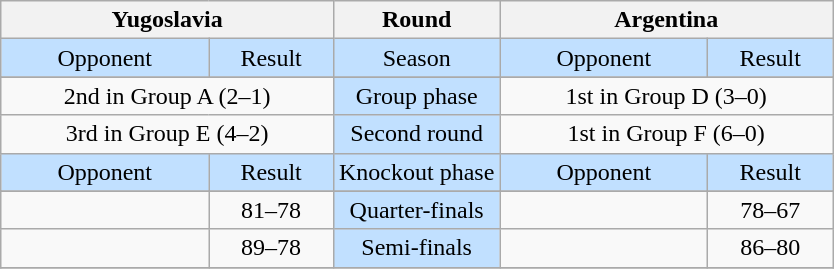<table class="wikitable" style="text-align:center; white-space:nowrap;">
<tr>
<th colspan="2">Yugoslavia</th>
<th>Round</th>
<th colspan="2">Argentina</th>
</tr>
<tr style="background:#C1E0FF;">
<td style="width:25%;">Opponent</td>
<td style="width:15%;">Result</td>
<td>Season</td>
<td style="width:25%;">Opponent</td>
<td style="width:15%;">Result</td>
</tr>
<tr>
</tr>
<tr>
<td colspan=2>2nd in Group A (2–1)</td>
<td style="background:#C1E0FF;">Group phase</td>
<td colspan=2>1st in Group D (3–0)</td>
</tr>
<tr>
<td colspan=2>3rd in Group E (4–2)</td>
<td style="background:#C1E0FF;">Second round</td>
<td colspan=2>1st in Group F (6–0)</td>
</tr>
<tr style="background:#C1E0FF;">
<td style="width:25%;">Opponent</td>
<td style="width:15%;">Result</td>
<td>Knockout phase</td>
<td style="width:25%;">Opponent</td>
<td style="width:15%;">Result</td>
</tr>
<tr>
</tr>
<tr>
<td style="text-align:left;"></td>
<td>81–78</td>
<td style="background:#C1E0FF;">Quarter-finals</td>
<td style="text-align:left;"></td>
<td>78–67</td>
</tr>
<tr>
<td style="text-align:left;"></td>
<td>89–78</td>
<td style="background:#C1E0FF;">Semi-finals</td>
<td style="text-align:left;"></td>
<td>86–80</td>
</tr>
<tr>
</tr>
</table>
